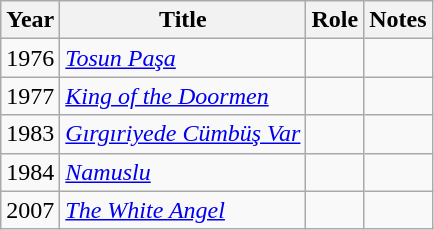<table class="wikitable sortable">
<tr>
<th>Year</th>
<th>Title</th>
<th>Role</th>
<th class="unsortable">Notes</th>
</tr>
<tr>
<td>1976</td>
<td><em><a href='#'>Tosun Paşa</a></em></td>
<td></td>
<td></td>
</tr>
<tr>
<td>1977</td>
<td><em><a href='#'>King of the Doormen</a></em></td>
<td></td>
<td></td>
</tr>
<tr>
<td>1983</td>
<td><em><a href='#'>Gırgıriyede Cümbüş Var</a></em></td>
<td></td>
<td></td>
</tr>
<tr>
<td>1984</td>
<td><em><a href='#'>Namuslu</a></em></td>
<td></td>
<td></td>
</tr>
<tr>
<td>2007</td>
<td><em><a href='#'>The White Angel</a></em></td>
<td></td>
<td></td>
</tr>
</table>
